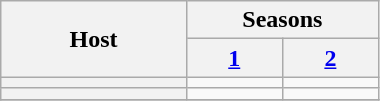<table class="wikitable" style="width:20%">
<tr>
<th rowspan="2" style="width:10%">Host</th>
<th colspan="2">Seasons</th>
</tr>
<tr>
<th style="width:4%"><a href='#'>1</a></th>
<th style="width:4%"><a href='#'>2</a></th>
</tr>
<tr>
<th scope="row" style="text-align:center"></th>
<td></td>
<td></td>
</tr>
<tr>
<th scope="row" style="text-align:center"></th>
<td></td>
<td></td>
</tr>
<tr>
</tr>
</table>
